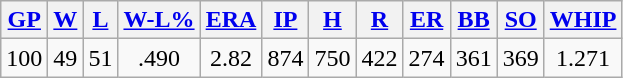<table class="wikitable">
<tr>
<th><a href='#'>GP</a></th>
<th><a href='#'>W</a></th>
<th><a href='#'>L</a></th>
<th><a href='#'>W-L%</a></th>
<th><a href='#'>ERA</a></th>
<th><a href='#'>IP</a></th>
<th><a href='#'>H</a></th>
<th><a href='#'>R</a></th>
<th><a href='#'>ER</a></th>
<th><a href='#'>BB</a></th>
<th><a href='#'>SO</a></th>
<th><a href='#'>WHIP</a></th>
</tr>
<tr align=center>
<td>100</td>
<td>49</td>
<td>51</td>
<td>.490</td>
<td>2.82</td>
<td>874</td>
<td>750</td>
<td>422</td>
<td>274</td>
<td>361</td>
<td>369</td>
<td>1.271</td>
</tr>
</table>
